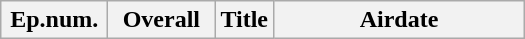<table class="wikitable plainrowheaders">
<tr>
<th style="width:4em;">Ep.num.</th>
<th style="width:4em;">Overall</th>
<th>Title</th>
<th style="width:10em;">Airdate<br>








</th>
</tr>
</table>
